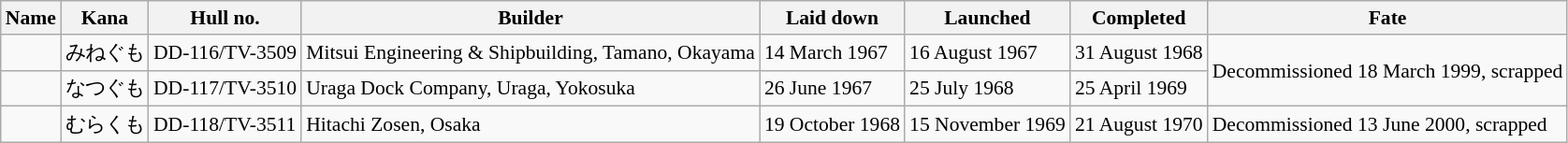<table class="wikitable" style="font-size:90%;">
<tr>
<th>Name</th>
<th>Kana</th>
<th>Hull no.</th>
<th>Builder</th>
<th>Laid down</th>
<th>Launched</th>
<th>Completed</th>
<th>Fate</th>
</tr>
<tr>
<td></td>
<td>みねぐも</td>
<td>DD-116/TV-3509</td>
<td>Mitsui Engineering & Shipbuilding, Tamano, Okayama</td>
<td>14 March 1967</td>
<td>16 August 1967</td>
<td>31 August 1968</td>
<td rowspan="2">Decommissioned 18 March 1999, scrapped</td>
</tr>
<tr>
<td></td>
<td>なつぐも</td>
<td>DD-117/TV-3510</td>
<td>Uraga Dock Company, Uraga, Yokosuka</td>
<td>26 June 1967</td>
<td>25 July 1968</td>
<td>25 April 1969</td>
</tr>
<tr>
<td></td>
<td>むらくも</td>
<td>DD-118/TV-3511</td>
<td>Hitachi Zosen, Osaka</td>
<td>19 October 1968</td>
<td>15 November 1969</td>
<td>21 August 1970</td>
<td>Decommissioned 13 June 2000, scrapped</td>
</tr>
</table>
